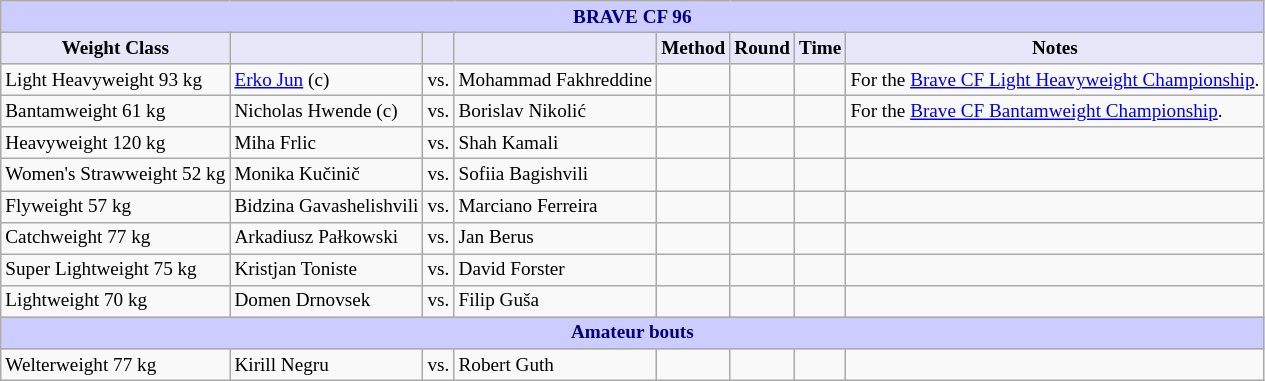<table class="wikitable" style="font-size: 80%;">
<tr>
<th colspan="8" style="background-color: #ccf; color: #000080; text-align: center;"><strong>BRAVE CF 96</strong></th>
</tr>
<tr>
<th colspan="1" style="background-color: #E6E8FA; color: #000000; text-align: center;">Weight Class</th>
<th colspan="1" style="background-color: #E6E8FA; color: #000000; text-align: center;"></th>
<th colspan="1" style="background-color: #E6E8FA; color: #000000; text-align: center;"></th>
<th colspan="1" style="background-color: #E6E8FA; color: #000000; text-align: center;"></th>
<th colspan="1" style="background-color: #E6E8FA; color: #000000; text-align: center;">Method</th>
<th colspan="1" style="background-color: #E6E8FA; color: #000000; text-align: center;">Round</th>
<th colspan="1" style="background-color: #E6E8FA; color: #000000; text-align: center;">Time</th>
<th colspan="1" style="background-color: #E6E8FA; color: #000000; text-align: center;">Notes</th>
</tr>
<tr>
<td>Light Heavyweight 93 kg</td>
<td> <a href='#'>Erko Jun</a> (c)</td>
<td>vs.</td>
<td> Mohammad Fakhreddine</td>
<td></td>
<td align=center></td>
<td align=center></td>
<td>For the <a href='#'>Brave CF Light Heavyweight Championship</a>.</td>
</tr>
<tr>
<td>Bantamweight 61 kg</td>
<td> Nicholas Hwende (c)</td>
<td>vs.</td>
<td> Borislav Nikolić</td>
<td></td>
<td align=center></td>
<td align=center></td>
<td>For the <a href='#'>Brave CF Bantamweight Championship</a>.</td>
</tr>
<tr>
<td>Heavyweight 120 kg</td>
<td> Miha Frlic</td>
<td align=center>vs.</td>
<td> Shah Kamali</td>
<td></td>
<td align=center></td>
<td align=center></td>
<td></td>
</tr>
<tr>
<td>Women's Strawweight 52 kg</td>
<td> Monika Kučinič</td>
<td align=center>vs.</td>
<td> Sofiia Bagishvili</td>
<td></td>
<td align=center></td>
<td align=center></td>
<td></td>
</tr>
<tr>
<td>Flyweight 57 kg</td>
<td> Bidzina Gavashelishvili</td>
<td align=center>vs.</td>
<td> Marciano Ferreira</td>
<td></td>
<td align=center></td>
<td align=center></td>
<td></td>
</tr>
<tr>
<td>Catchweight 77 kg</td>
<td> Arkadiusz Pałkowski</td>
<td>vs.</td>
<td> Jan Berus</td>
<td></td>
<td align=center></td>
<td align=center></td>
<td></td>
</tr>
<tr>
<td>Super Lightweight 75 kg</td>
<td> Kristjan Toniste</td>
<td>vs.</td>
<td> David Forster</td>
<td></td>
<td align=center></td>
<td align=center></td>
<td></td>
</tr>
<tr>
<td>Lightweight 70 kg</td>
<td> Domen Drnovsek</td>
<td align=center>vs.</td>
<td> Filip Guša</td>
<td></td>
<td align=center></td>
<td align=center></td>
<td></td>
</tr>
<tr>
<th colspan="8" style="background-color: #ccf; color: #000080; text-align: center;"><strong>Amateur bouts</strong></th>
</tr>
<tr>
<td>Welterweight 77 kg</td>
<td> Kirill Negru</td>
<td>vs.</td>
<td> Robert Guth</td>
<td></td>
<td align=center></td>
<td align=center></td>
<td></td>
</tr>
</table>
